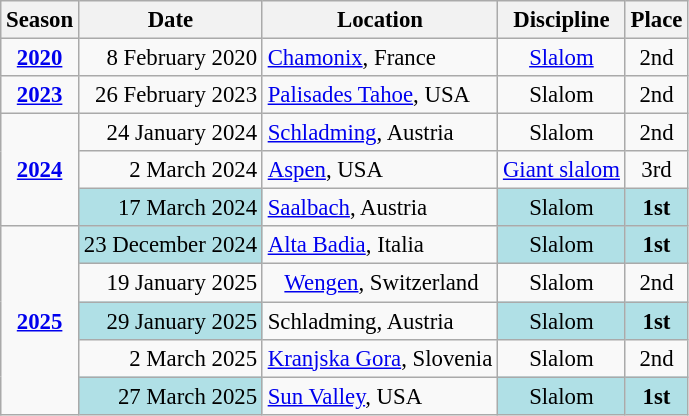<table class="wikitable" style="text-align:center; font-size:95%;">
<tr>
<th>Season</th>
<th>Date</th>
<th>Location</th>
<th>Discipline</th>
<th>Place</th>
</tr>
<tr>
<td><strong><a href='#'>2020</a></strong></td>
<td align=right>8 February 2020</td>
<td align=left> <a href='#'>Chamonix</a>, France</td>
<td><a href='#'>Slalom</a></td>
<td>2nd</td>
</tr>
<tr>
<td><strong><a href='#'>2023</a></strong></td>
<td align=right>26 February 2023</td>
<td align=left> <a href='#'>Palisades Tahoe</a>, USA</td>
<td>Slalom</td>
<td>2nd</td>
</tr>
<tr>
<td rowspan=3><strong><a href='#'>2024</a></strong></td>
<td align=right>24 January 2024</td>
<td align=left> <a href='#'>Schladming</a>, Austria</td>
<td>Slalom</td>
<td>2nd</td>
</tr>
<tr>
<td align=right>2 March 2024</td>
<td align=left> <a href='#'>Aspen</a>, USA</td>
<td><a href='#'>Giant slalom</a></td>
<td>3rd</td>
</tr>
<tr>
<td align=right bgcolor="#BOEOE6">17 March 2024</td>
<td align=left> <a href='#'>Saalbach</a>, Austria</td>
<td bgcolor="#BOEOE6">Slalom</td>
<td bgcolor="#BOEOE6"><strong>1st</strong></td>
</tr>
<tr>
<td rowspan=5><strong><a href='#'>2025</a></strong></td>
<td align=right bgcolor="#BOEOE6">23 December 2024</td>
<td align=left> <a href='#'>Alta Badia</a>, Italia</td>
<td bgcolor="#BOEOE6">Slalom</td>
<td bgcolor="#BOEOE6"><strong>1st</strong></td>
</tr>
<tr>
<td align=right>19 January 2025</td>
<td align=left>   <a href='#'>Wengen</a>, Switzerland</td>
<td>Slalom</td>
<td>2nd</td>
</tr>
<tr>
<td align=right bgcolor="#BOEOE6">29 January 2025</td>
<td align=left> Schladming, Austria</td>
<td bgcolor="#BOEOE6">Slalom</td>
<td bgcolor="#BOEOE6"><strong>1st</strong></td>
</tr>
<tr>
<td align=right>2 March 2025</td>
<td align=left> <a href='#'>Kranjska Gora</a>, Slovenia</td>
<td>Slalom</td>
<td>2nd</td>
</tr>
<tr>
<td align=right bgcolor="#BOEOE6">27 March 2025</td>
<td align=left> <a href='#'>Sun Valley</a>, USA</td>
<td bgcolor="#BOEOE6">Slalom</td>
<td bgcolor="#BOEOE6"><strong>1st</strong></td>
</tr>
</table>
